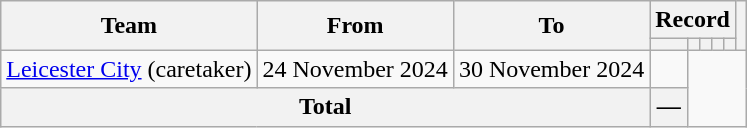<table class=wikitable style="text-align: center">
<tr>
<th rowspan=2>Team</th>
<th rowspan=2>From</th>
<th rowspan=2>To</th>
<th colspan=5>Record</th>
<th rowspan=2></th>
</tr>
<tr>
<th></th>
<th></th>
<th></th>
<th></th>
<th></th>
</tr>
<tr>
<td align="left"><a href='#'>Leicester City</a> (caretaker)</td>
<td align="left">24 November 2024</td>
<td align="left">30 November 2024<br></td>
<td></td>
</tr>
<tr>
<th colspan=3>Total<br></th>
<th>—</th>
</tr>
</table>
